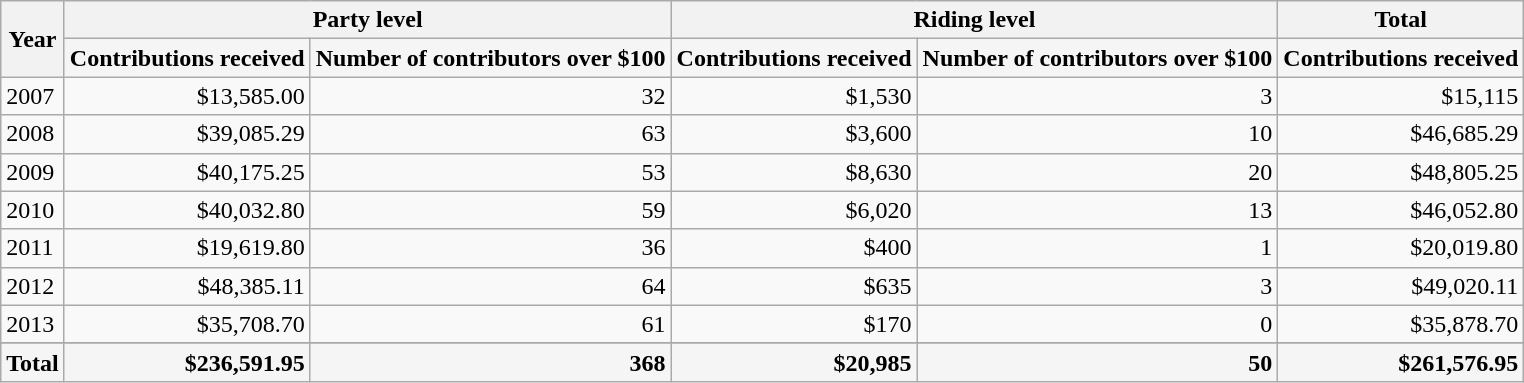<table class="wikitable" style="border:1px solid #cccccc; text-align: right;" bgcolor="#cccccc">
<tr style="text-align:center">
<th rowspan="2"><strong>Year</strong></th>
<th colspan="2"><strong>Party level</strong></th>
<th colspan="2"><strong>Riding level</strong></th>
<th><strong>Total</strong></th>
</tr>
<tr style="text-align:center; background:#f5f5f5;">
<td><strong>Contributions received</strong></td>
<td><strong>Number of contributors over $100</strong></td>
<td><strong>Contributions received</strong></td>
<td><strong>Number of contributors over $100</strong></td>
<td><strong>Contributions received</strong></td>
</tr>
<tr>
<td align="left">2007</td>
<td>$13,585.00</td>
<td>32</td>
<td>$1,530</td>
<td>3</td>
<td>$15,115</td>
</tr>
<tr>
<td align="left">2008</td>
<td>$39,085.29</td>
<td>63</td>
<td>$3,600</td>
<td>10</td>
<td>$46,685.29</td>
</tr>
<tr>
<td align="left">2009</td>
<td>$40,175.25</td>
<td>53</td>
<td>$8,630</td>
<td>20</td>
<td>$48,805.25</td>
</tr>
<tr>
<td align="left">2010</td>
<td>$40,032.80</td>
<td>59</td>
<td>$6,020</td>
<td>13</td>
<td>$46,052.80</td>
</tr>
<tr>
<td align="left">2011</td>
<td>$19,619.80</td>
<td>36</td>
<td>$400</td>
<td>1</td>
<td>$20,019.80</td>
</tr>
<tr>
<td align="left">2012</td>
<td>$48,385.11</td>
<td>64</td>
<td>$635</td>
<td>3</td>
<td>$49,020.11</td>
</tr>
<tr>
<td align="left">2013</td>
<td>$35,708.70</td>
<td>61</td>
<td>$170</td>
<td>0</td>
<td>$35,878.70</td>
</tr>
<tr>
</tr>
<tr style="background:#f5f5f5;">
<td style="text-align:left"><strong>Total</strong></td>
<td><strong>$236,591.95</strong></td>
<td><strong>368</strong></td>
<td><strong>$20,985</strong></td>
<td><strong>50</strong></td>
<td><strong>$261,576.95</strong></td>
</tr>
</table>
